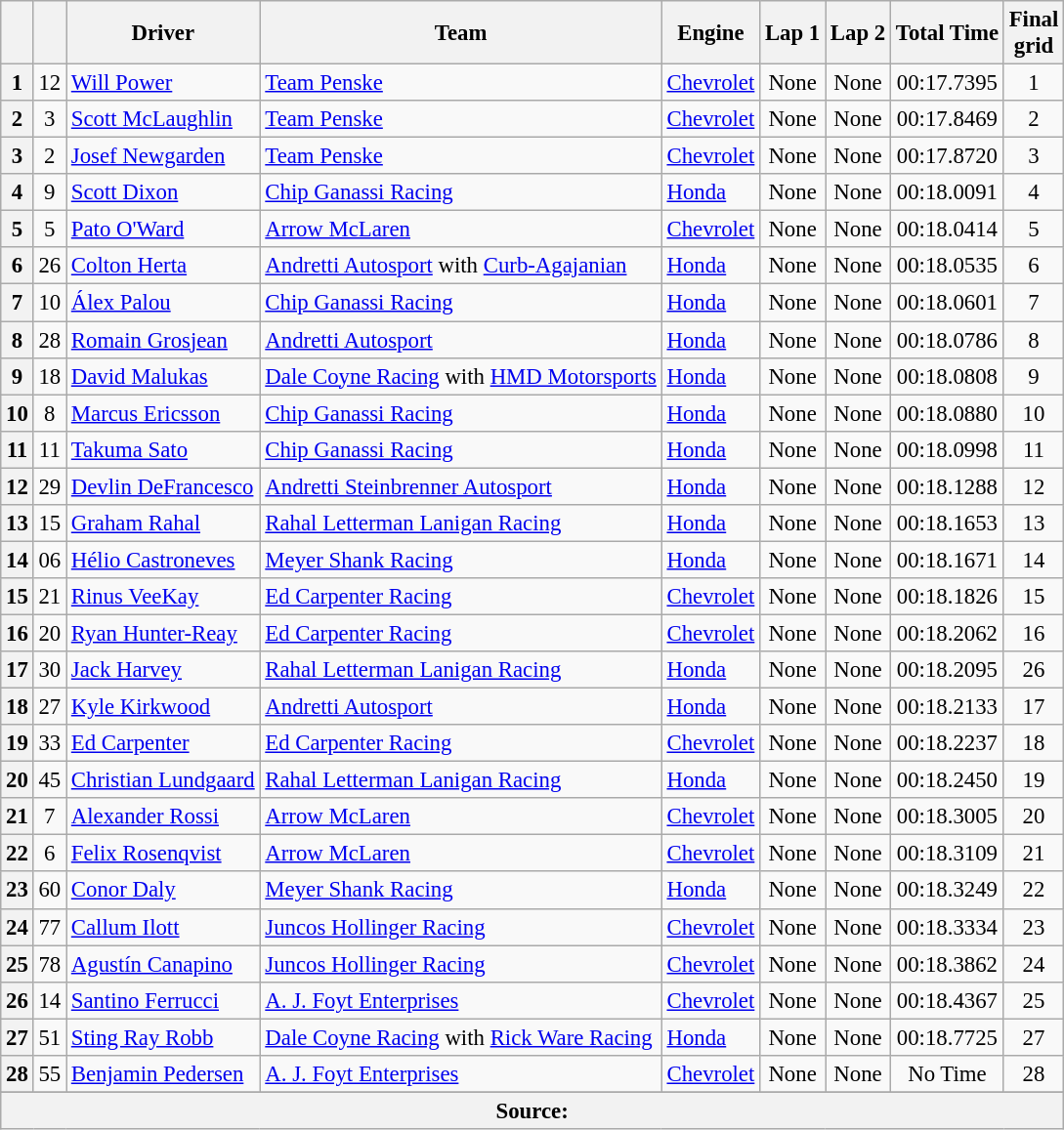<table class="wikitable sortable" style="font-size: 95%;">
<tr>
<th></th>
<th></th>
<th>Driver</th>
<th>Team</th>
<th>Engine</th>
<th>Lap 1</th>
<th>Lap 2</th>
<th>Total Time</th>
<th>Final<br>grid</th>
</tr>
<tr>
<th>1</th>
<td align="center">12</td>
<td> <a href='#'>Will Power</a></td>
<td><a href='#'>Team Penske</a></td>
<td><a href='#'>Chevrolet</a></td>
<td align="center">None</td>
<td align="center">None</td>
<td align="center">00:17.7395</td>
<td align="center">1</td>
</tr>
<tr>
<th>2</th>
<td align="center">3</td>
<td> <a href='#'>Scott McLaughlin</a></td>
<td><a href='#'>Team Penske</a></td>
<td><a href='#'>Chevrolet</a></td>
<td align="center">None</td>
<td align="center">None</td>
<td align="center">00:17.8469</td>
<td align="center">2</td>
</tr>
<tr>
<th>3</th>
<td align="center">2</td>
<td> <a href='#'>Josef Newgarden</a> <strong></strong></td>
<td><a href='#'>Team Penske</a></td>
<td><a href='#'>Chevrolet</a></td>
<td align="center">None</td>
<td align="center">None</td>
<td align="center">00:17.8720</td>
<td align="center">3</td>
</tr>
<tr>
<th>4</th>
<td align="center">9</td>
<td> <a href='#'>Scott Dixon</a></td>
<td><a href='#'>Chip Ganassi Racing</a></td>
<td><a href='#'>Honda</a></td>
<td align="center">None</td>
<td align="center">None</td>
<td align="center">00:18.0091</td>
<td align="center">4</td>
</tr>
<tr>
<th>5</th>
<td align="center">5</td>
<td> <a href='#'>Pato O'Ward</a> <strong></strong></td>
<td><a href='#'>Arrow McLaren</a></td>
<td><a href='#'>Chevrolet</a></td>
<td align="center">None</td>
<td align="center">None</td>
<td align="center">00:18.0414</td>
<td align="center">5</td>
</tr>
<tr>
<th>6</th>
<td align="center">26</td>
<td> <a href='#'>Colton Herta</a></td>
<td><a href='#'>Andretti Autosport</a> with <a href='#'>Curb-Agajanian</a></td>
<td><a href='#'>Honda</a></td>
<td align="center">None</td>
<td align="center">None</td>
<td align="center">00:18.0535</td>
<td align="center">6</td>
</tr>
<tr>
<th>7</th>
<td align="center">10</td>
<td> <a href='#'>Álex Palou</a></td>
<td><a href='#'>Chip Ganassi Racing</a></td>
<td><a href='#'>Honda</a></td>
<td align="center">None</td>
<td align="center">None</td>
<td align="center">00:18.0601</td>
<td align="center">7</td>
</tr>
<tr>
<th>8</th>
<td align="center">28</td>
<td> <a href='#'>Romain Grosjean</a></td>
<td><a href='#'>Andretti Autosport</a></td>
<td><a href='#'>Honda</a></td>
<td align="center">None</td>
<td align="center">None</td>
<td align="center">00:18.0786</td>
<td align="center">8</td>
</tr>
<tr>
<th>9</th>
<td align="center">18</td>
<td> <a href='#'>David Malukas</a></td>
<td><a href='#'>Dale Coyne Racing</a> with <a href='#'>HMD Motorsports</a></td>
<td><a href='#'>Honda</a></td>
<td align="center">None</td>
<td align="center">None</td>
<td align="center">00:18.0808</td>
<td align="center">9</td>
</tr>
<tr>
<th>10</th>
<td align="center">8</td>
<td> <a href='#'>Marcus Ericsson</a></td>
<td><a href='#'>Chip Ganassi Racing</a></td>
<td><a href='#'>Honda</a></td>
<td align="center">None</td>
<td align="center">None</td>
<td align="center">00:18.0880</td>
<td align="center">10</td>
</tr>
<tr>
<th>11</th>
<td align="center">11</td>
<td> <a href='#'>Takuma Sato</a></td>
<td><a href='#'>Chip Ganassi Racing</a></td>
<td><a href='#'>Honda</a></td>
<td align="center">None</td>
<td align="center">None</td>
<td align="center">00:18.0998</td>
<td align="center">11</td>
</tr>
<tr>
<th>12</th>
<td align="center">29</td>
<td> <a href='#'>Devlin DeFrancesco</a></td>
<td><a href='#'>Andretti Steinbrenner Autosport</a></td>
<td><a href='#'>Honda</a></td>
<td align="center">None</td>
<td align="center">None</td>
<td align="center">00:18.1288</td>
<td align="center">12</td>
</tr>
<tr>
<th>13</th>
<td align="center">15</td>
<td> <a href='#'>Graham Rahal</a></td>
<td><a href='#'>Rahal Letterman Lanigan Racing</a></td>
<td><a href='#'>Honda</a></td>
<td align="center">None</td>
<td align="center">None</td>
<td align="center">00:18.1653</td>
<td align="center">13</td>
</tr>
<tr>
<th>14</th>
<td align="center">06</td>
<td> <a href='#'>Hélio Castroneves</a> <strong></strong></td>
<td><a href='#'>Meyer Shank Racing</a></td>
<td><a href='#'>Honda</a></td>
<td align="center">None</td>
<td align="center">None</td>
<td align="center">00:18.1671</td>
<td align="center">14</td>
</tr>
<tr>
<th>15</th>
<td align="center">21</td>
<td> <a href='#'>Rinus VeeKay</a></td>
<td><a href='#'>Ed Carpenter Racing</a></td>
<td><a href='#'>Chevrolet</a></td>
<td align="center">None</td>
<td align="center">None</td>
<td align="center">00:18.1826</td>
<td align="center">15</td>
</tr>
<tr>
<th>16</th>
<td align="center">20</td>
<td> <a href='#'>Ryan Hunter-Reay</a> <strong></strong></td>
<td><a href='#'>Ed Carpenter Racing</a></td>
<td><a href='#'>Chevrolet</a></td>
<td align="center">None</td>
<td align="center">None</td>
<td align="center">00:18.2062</td>
<td align="center">16</td>
</tr>
<tr>
<th>17</th>
<td align="center">30</td>
<td> <a href='#'>Jack Harvey</a></td>
<td><a href='#'>Rahal Letterman Lanigan Racing</a></td>
<td><a href='#'>Honda</a></td>
<td align="center">None</td>
<td align="center">None</td>
<td align="center">00:18.2095</td>
<td align="center">26</td>
</tr>
<tr>
<th>18</th>
<td align="center">27</td>
<td> <a href='#'>Kyle Kirkwood</a></td>
<td><a href='#'>Andretti Autosport</a></td>
<td><a href='#'>Honda</a></td>
<td align="center">None</td>
<td align="center">None</td>
<td align="center">00:18.2133</td>
<td align="center">17</td>
</tr>
<tr>
<th>19</th>
<td align="center">33</td>
<td> <a href='#'>Ed Carpenter</a></td>
<td><a href='#'>Ed Carpenter Racing</a></td>
<td><a href='#'>Chevrolet</a></td>
<td align="center">None</td>
<td align="center">None</td>
<td align="center">00:18.2237</td>
<td align="center">18</td>
</tr>
<tr>
<th>20</th>
<td align="center">45</td>
<td> <a href='#'>Christian Lundgaard</a></td>
<td><a href='#'>Rahal Letterman Lanigan Racing</a></td>
<td><a href='#'>Honda</a></td>
<td align="center">None</td>
<td align="center">None</td>
<td align="center">00:18.2450</td>
<td align="center">19</td>
</tr>
<tr>
<th>21</th>
<td align="center">7</td>
<td> <a href='#'>Alexander Rossi</a></td>
<td><a href='#'>Arrow McLaren</a></td>
<td><a href='#'>Chevrolet</a></td>
<td align="center">None</td>
<td align="center">None</td>
<td align="center">00:18.3005</td>
<td align="center">20</td>
</tr>
<tr>
<th>22</th>
<td align="center">6</td>
<td> <a href='#'>Felix Rosenqvist</a></td>
<td><a href='#'>Arrow McLaren</a></td>
<td><a href='#'>Chevrolet</a></td>
<td align="center">None</td>
<td align="center">None</td>
<td align="center">00:18.3109</td>
<td align="center">21</td>
</tr>
<tr>
<th>23</th>
<td align="center">60</td>
<td> <a href='#'>Conor Daly</a></td>
<td><a href='#'>Meyer Shank Racing</a></td>
<td><a href='#'>Honda</a></td>
<td align="center">None</td>
<td align="center">None</td>
<td align="center">00:18.3249</td>
<td align="center">22</td>
</tr>
<tr>
<th>24</th>
<td align="center">77</td>
<td> <a href='#'>Callum Ilott</a></td>
<td><a href='#'>Juncos Hollinger Racing</a></td>
<td><a href='#'>Chevrolet</a></td>
<td align="center">None</td>
<td align="center">None</td>
<td align="center">00:18.3334</td>
<td align="center">23</td>
</tr>
<tr>
<th>25</th>
<td align="center">78</td>
<td> <a href='#'>Agustín Canapino</a> <strong></strong></td>
<td><a href='#'>Juncos Hollinger Racing</a></td>
<td><a href='#'>Chevrolet</a></td>
<td align="center">None</td>
<td align="center">None</td>
<td align="center">00:18.3862</td>
<td align="center">24</td>
</tr>
<tr>
<th>26</th>
<td align="center">14</td>
<td> <a href='#'>Santino Ferrucci</a></td>
<td><a href='#'>A. J. Foyt Enterprises</a></td>
<td><a href='#'>Chevrolet</a></td>
<td align="center">None</td>
<td align="center">None</td>
<td align="center">00:18.4367</td>
<td align="center">25</td>
</tr>
<tr>
<th>27</th>
<td align="center">51</td>
<td> <a href='#'>Sting Ray Robb</a> <strong></strong></td>
<td><a href='#'>Dale Coyne Racing</a> with <a href='#'>Rick Ware Racing</a></td>
<td><a href='#'>Honda</a></td>
<td align="center">None</td>
<td align="center">None</td>
<td align="center">00:18.7725</td>
<td align="center">27</td>
</tr>
<tr>
<th>28</th>
<td align="center">55</td>
<td> <a href='#'>Benjamin Pedersen</a> <strong></strong></td>
<td><a href='#'>A. J. Foyt Enterprises</a></td>
<td><a href='#'>Chevrolet</a></td>
<td align="center">None</td>
<td align="center">None</td>
<td align="center">No Time</td>
<td align="center">28</td>
</tr>
<tr>
</tr>
<tr class="sortbottom">
<th colspan="9">Source:</th>
</tr>
</table>
